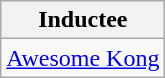<table class="wikitable">
<tr>
<th>Inductee</th>
</tr>
<tr>
<td><a href='#'>Awesome Kong</a></td>
</tr>
</table>
